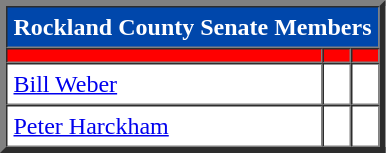<table style="float:left;"  border="4" cellspacing="0" cellpadding="4">
<tr>
<th colspan="3"  style="text-align:center; background:#0047ab; color:#fff;">Rockland County Senate Members</th>
</tr>
<tr>
<th !  style="background:red; text-align:center; color:#fff;"></th>
<th style="background:red; text-align:center; color:#fff;"></th>
<th style="background:red; text-align:center; color:#fff;"></th>
</tr>
<tr>
</tr>
<tr>
<td><a href='#'>Bill Weber</a></td>
<td></td>
<td></td>
</tr>
<tr>
</tr>
<tr>
<td><a href='#'>Peter Harckham</a></td>
<td></td>
<td></td>
</tr>
</table>
